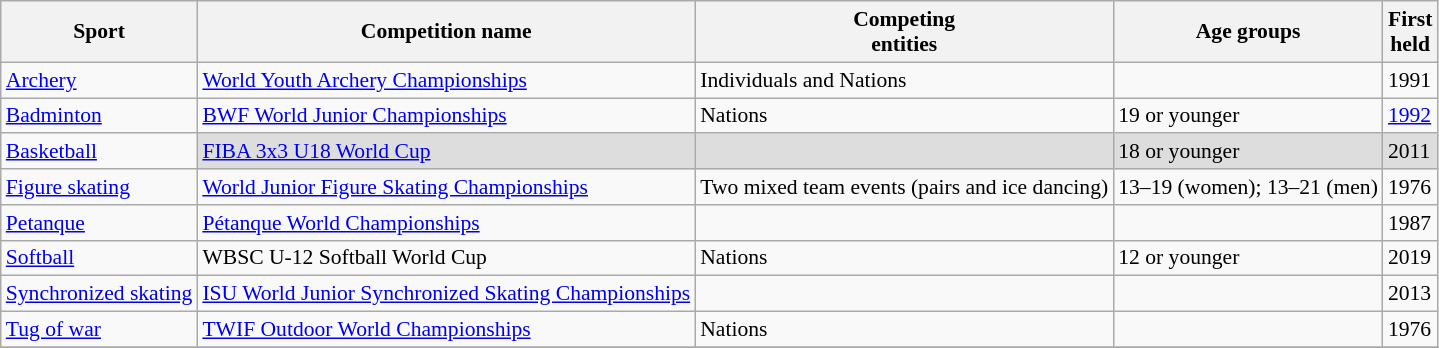<table style="font-size:90%;" class="wikitable">
<tr>
<th>Sport</th>
<th>Competition name</th>
<th>Competing<br>entities</th>
<th>Age groups</th>
<th>First<br>held</th>
</tr>
<tr>
<td><a href='#'>Archery</a></td>
<td><a href='#'>World Youth Archery Championships</a></td>
<td>Individuals and Nations</td>
<td></td>
<td>1991</td>
</tr>
<tr>
<td><a href='#'>Badminton</a></td>
<td><a href='#'>BWF World Junior Championships</a></td>
<td>Nations</td>
<td>19 or younger</td>
<td><a href='#'>1992</a></td>
</tr>
<tr>
<td><a href='#'>Basketball</a></td>
<td bgcolor="#DDDDDD"><a href='#'>FIBA 3x3 U18 World Cup</a></td>
<td bgcolor="#DDDDDD"></td>
<td bgcolor="#DDDDDD">18 or younger</td>
<td bgcolor="#DDDDDD">2011</td>
</tr>
<tr>
<td><a href='#'>Figure skating</a></td>
<td><a href='#'>World Junior Figure Skating Championships</a></td>
<td>Two mixed team events (pairs and ice dancing)</td>
<td>13–19 (women); 13–21 (men)</td>
<td>1976</td>
</tr>
<tr>
<td><a href='#'>Petanque</a></td>
<td><a href='#'>Pétanque World Championships</a></td>
<td></td>
<td></td>
<td>1987</td>
</tr>
<tr>
<td><a href='#'>Softball</a></td>
<td>WBSC U-12 Softball World Cup</td>
<td>Nations</td>
<td>12 or younger</td>
<td>2019</td>
</tr>
<tr>
<td><a href='#'>Synchronized skating</a></td>
<td><a href='#'>ISU World Junior Synchronized Skating Championships</a></td>
<td></td>
<td></td>
<td>2013</td>
</tr>
<tr>
<td><a href='#'>Tug of war</a></td>
<td><a href='#'>TWIF Outdoor World Championships</a></td>
<td>Nations</td>
<td></td>
<td>1976</td>
</tr>
<tr>
</tr>
</table>
